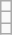<table class="wikitable">
<tr>
<td></td>
</tr>
<tr>
<td></td>
</tr>
<tr>
<td></td>
</tr>
</table>
